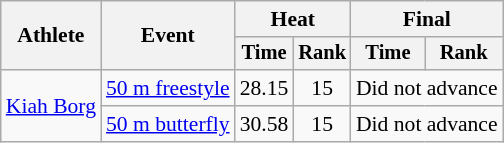<table class="wikitable" style="text-align:center; font-size:90%">
<tr>
<th rowspan="2">Athlete</th>
<th rowspan="2">Event</th>
<th colspan="2">Heat</th>
<th colspan="2">Final</th>
</tr>
<tr style="font-size:95%">
<th>Time</th>
<th>Rank</th>
<th>Time</th>
<th>Rank</th>
</tr>
<tr>
<td align=left rowspan=2><a href='#'>Kiah Borg</a></td>
<td align=left><a href='#'>50 m freestyle</a></td>
<td>28.15</td>
<td>15</td>
<td colspan=2>Did not advance</td>
</tr>
<tr>
<td align=left><a href='#'>50 m butterfly</a></td>
<td>30.58</td>
<td>15</td>
<td colspan=2>Did not advance</td>
</tr>
</table>
